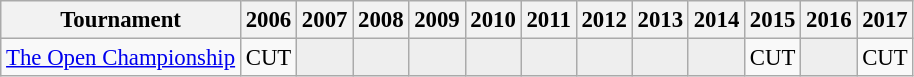<table class="wikitable" style="font-size:95%;text-align:center;">
<tr>
<th>Tournament</th>
<th>2006</th>
<th>2007</th>
<th>2008</th>
<th>2009</th>
<th>2010</th>
<th>2011</th>
<th>2012</th>
<th>2013</th>
<th>2014</th>
<th>2015</th>
<th>2016</th>
<th>2017</th>
</tr>
<tr>
<td align=left><a href='#'>The Open Championship</a></td>
<td>CUT</td>
<td style="background:#eeeeee;"></td>
<td style="background:#eeeeee;"></td>
<td style="background:#eeeeee;"></td>
<td style="background:#eeeeee;"></td>
<td style="background:#eeeeee;"></td>
<td style="background:#eeeeee;"></td>
<td style="background:#eeeeee;"></td>
<td style="background:#eeeeee;"></td>
<td>CUT</td>
<td style="background:#eeeeee;"></td>
<td>CUT</td>
</tr>
</table>
